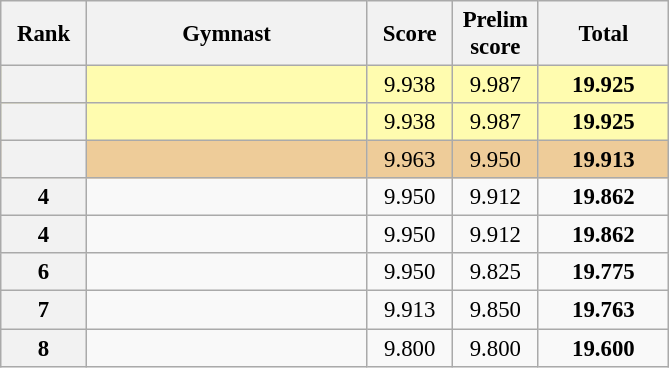<table class="wikitable sortable" style="text-align:center; font-size:95%">
<tr>
<th scope="col" style="width:50px;">Rank</th>
<th scope="col" style="width:180px;">Gymnast</th>
<th scope="col" style="width:50px;">Score</th>
<th scope="col" style="width:50px;">Prelim score</th>
<th scope="col" style="width:80px;">Total</th>
</tr>
<tr style="background:#fffcaf;">
<th scope=row style="text-align:center"></th>
<td style="text-align:left;"></td>
<td>9.938</td>
<td>9.987</td>
<td><strong>19.925</strong></td>
</tr>
<tr style="background:#fffcaf;">
<th scope=row style="text-align:center"></th>
<td style="text-align:left;"></td>
<td>9.938</td>
<td>9.987</td>
<td><strong>19.925</strong></td>
</tr>
<tr style="background:#ec9;">
<th scope=row style="text-align:center"></th>
<td style="text-align:left;"></td>
<td>9.963</td>
<td>9.950</td>
<td><strong>19.913</strong></td>
</tr>
<tr>
<th scope=row style="text-align:center">4</th>
<td style="text-align:left;"></td>
<td>9.950</td>
<td>9.912</td>
<td><strong>19.862</strong></td>
</tr>
<tr>
<th scope=row style="text-align:center">4</th>
<td style="text-align:left;"></td>
<td>9.950</td>
<td>9.912</td>
<td><strong>19.862</strong></td>
</tr>
<tr>
<th scope=row style="text-align:center">6</th>
<td style="text-align:left;"></td>
<td>9.950</td>
<td>9.825</td>
<td><strong>19.775</strong></td>
</tr>
<tr>
<th scope=row style="text-align:center">7</th>
<td style="text-align:left;"></td>
<td>9.913</td>
<td>9.850</td>
<td><strong>19.763</strong></td>
</tr>
<tr>
<th scope=row style="text-align:center">8</th>
<td style="text-align:left;"></td>
<td>9.800</td>
<td>9.800</td>
<td><strong>19.600</strong></td>
</tr>
</table>
